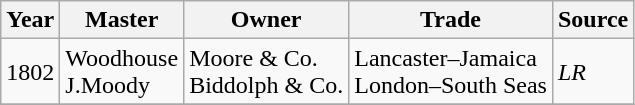<table class=" wikitable">
<tr>
<th>Year</th>
<th>Master</th>
<th>Owner</th>
<th>Trade</th>
<th>Source</th>
</tr>
<tr>
<td>1802</td>
<td>Woodhouse<br>J.Moody</td>
<td>Moore & Co.<br>Biddolph & Co.</td>
<td>Lancaster–Jamaica<br>London–South Seas</td>
<td><em>LR</em></td>
</tr>
<tr>
</tr>
</table>
